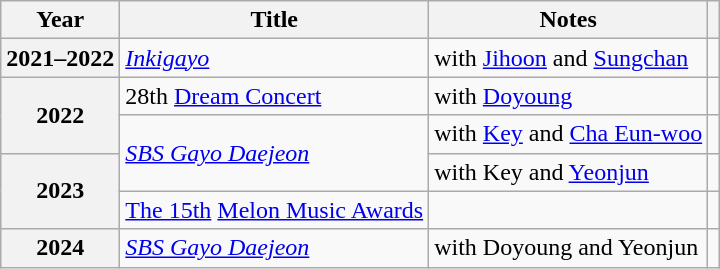<table class="wikitable plainrowheaders sortable">
<tr>
<th scope="col">Year</th>
<th scope="col">Title</th>
<th scope="col">Notes</th>
<th scope="col" class="unsortable"></th>
</tr>
<tr>
<th scope="row">2021–2022</th>
<td><em><a href='#'>Inkigayo</a></em></td>
<td>with <a href='#'>Jihoon</a> and <a href='#'>Sungchan</a></td>
<td style="text-align:center"></td>
</tr>
<tr>
<th scope="row" rowspan="2">2022</th>
<td>28th <a href='#'>Dream Concert</a></td>
<td>with <a href='#'>Doyoung</a></td>
<td style="text-align:center"></td>
</tr>
<tr>
<td rowspan="2"><em><a href='#'>SBS Gayo Daejeon</a></em></td>
<td>with <a href='#'>Key</a> and <a href='#'>Cha Eun-woo</a></td>
<td style="text-align:center"></td>
</tr>
<tr>
<th scope="row" rowspan="2">2023</th>
<td>with Key and <a href='#'>Yeonjun</a></td>
<td style="text-align:center"></td>
</tr>
<tr>
<td><a href='#'>The 15th</a> <a href='#'>Melon Music Awards</a></td>
<td></td>
<td style="text-align:center"></td>
</tr>
<tr>
<th scope="row">2024</th>
<td><em><a href='#'>SBS Gayo Daejeon</a></em></td>
<td>with Doyoung and Yeonjun</td>
<td style="text-align:center"></td>
</tr>
</table>
